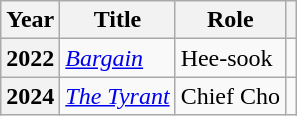<table class="wikitable  plainrowheaders">
<tr>
<th scope="col">Year</th>
<th scope="col">Title</th>
<th scope="col">Role</th>
<th scope="col" class="unsortable"></th>
</tr>
<tr>
<th scope="row">2022</th>
<td><em><a href='#'>Bargain</a></em></td>
<td>Hee-sook</td>
<td></td>
</tr>
<tr>
<th scope="row">2024</th>
<td><em><a href='#'>The Tyrant</a></em></td>
<td>Chief Cho</td>
<td></td>
</tr>
</table>
